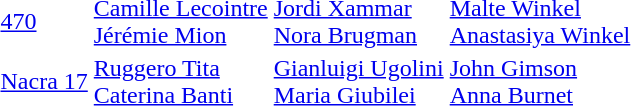<table>
<tr>
<td><a href='#'>470</a><br> </td>
<td><a href='#'>Camille Lecointre</a><br><a href='#'>Jérémie Mion</a><br></td>
<td><a href='#'>Jordi Xammar</a><br><a href='#'>Nora Brugman</a><br></td>
<td><a href='#'>Malte Winkel</a><br><a href='#'>Anastasiya Winkel</a><br></td>
</tr>
<tr>
<td><a href='#'>Nacra 17</a><br> </td>
<td><a href='#'>Ruggero Tita</a><br><a href='#'>Caterina Banti</a><br></td>
<td><a href='#'>Gianluigi Ugolini</a><br><a href='#'>Maria Giubilei</a><br></td>
<td><a href='#'>John Gimson</a><br><a href='#'>Anna Burnet</a><br></td>
</tr>
</table>
